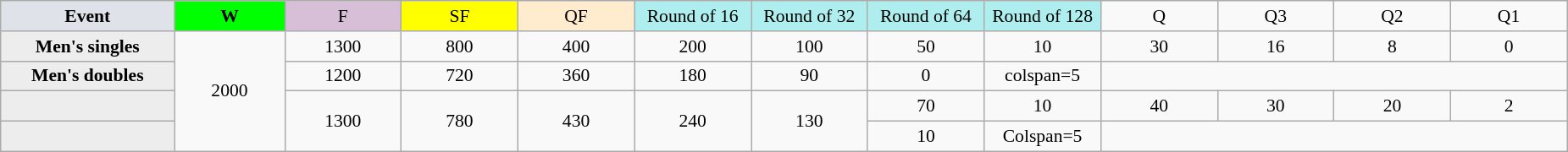<table class="wikitable" style="font-size:90%;text-align:center">
<tr>
<td style="width:130px; background:#dfe2e9;"><strong>Event</strong></td>
<td style="width:80px; background:lime;"><strong>W</strong></td>
<td style="width:85px; background:thistle;">F</td>
<td style="width:85px; background:#ff0;">SF</td>
<td style="width:85px; background:#ffebcd;">QF</td>
<td style="width:85px; background:#afeeee;">Round of 16</td>
<td style="width:85px; background:#afeeee;">Round of 32</td>
<td style="width:85px; background:#afeeee;">Round of 64</td>
<td style="width:85px; background:#afeeee;">Round of 128</td>
<td style="width:85px;">Q</td>
<td style="width:85px;">Q3</td>
<td style="width:85px;">Q2</td>
<td style="width:85px;">Q1</td>
</tr>
<tr>
<th style="background:#ededed;">Men's singles</th>
<td rowspan="4">2000</td>
<td>1300</td>
<td>800</td>
<td>400</td>
<td>200</td>
<td>100</td>
<td>50</td>
<td>10</td>
<td>30</td>
<td>16</td>
<td>8</td>
<td>0</td>
</tr>
<tr>
<th style="background:#ededed;">Men's doubles</th>
<td>1200</td>
<td>720</td>
<td>360</td>
<td>180</td>
<td>90</td>
<td>0</td>
<td>colspan=5 </td>
</tr>
<tr>
<th style="background:#ededed;"></th>
<td rowspan="2">1300</td>
<td rowspan="2">780</td>
<td rowspan="2">430</td>
<td rowspan="2">240</td>
<td rowspan="2">130</td>
<td>70</td>
<td>10</td>
<td>40</td>
<td>30</td>
<td>20</td>
<td>2</td>
</tr>
<tr>
<th style="background:#ededed;"></th>
<td>10</td>
<td>Colspan=5 </td>
</tr>
</table>
